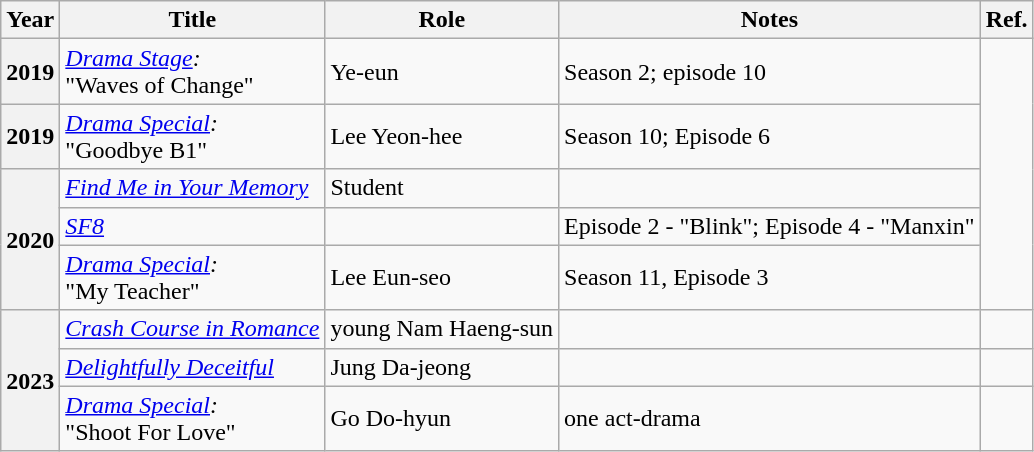<table class="wikitable sortable plainrowheaders">
<tr>
<th>Year</th>
<th>Title</th>
<th>Role</th>
<th class="unsortable">Notes</th>
<th class="unsortable">Ref.</th>
</tr>
<tr>
<th scope="row">2019</th>
<td><em><a href='#'>Drama Stage</a>:</em><br>"Waves of Change"</td>
<td>Ye-eun</td>
<td>Season 2; episode 10</td>
<td rowspan=5 style="text-align:center"></td>
</tr>
<tr>
<th scope="row">2019</th>
<td><em> <a href='#'>Drama Special</a>:</em><br>"Goodbye B1"</td>
<td>Lee Yeon-hee</td>
<td>Season 10; Episode 6</td>
</tr>
<tr>
<th scope="row"  rowspan=3>2020</th>
<td><em><a href='#'>Find Me in Your Memory</a></em></td>
<td>Student</td>
<td></td>
</tr>
<tr>
<td><em><a href='#'>SF8</a></em></td>
<td></td>
<td>Episode 2 - "Blink"; Episode 4 - "Manxin"</td>
</tr>
<tr>
<td><em><a href='#'>Drama Special</a>:</em><br>"My Teacher"</td>
<td>Lee Eun-seo</td>
<td>Season 11, Episode 3</td>
</tr>
<tr>
<th rowspan="3" scope="row">2023</th>
<td><em><a href='#'>Crash Course in Romance</a></em></td>
<td>young Nam Haeng-sun</td>
<td></td>
<td style="text-align:center"></td>
</tr>
<tr>
<td><em><a href='#'>Delightfully Deceitful</a></em></td>
<td>Jung Da-jeong</td>
<td></td>
<td style="text-align:center"></td>
</tr>
<tr>
<td><em><a href='#'>Drama Special</a>:</em><br>"Shoot For Love"</td>
<td>Go Do-hyun</td>
<td>one act-drama</td>
<td style="text-align:center"></td>
</tr>
</table>
